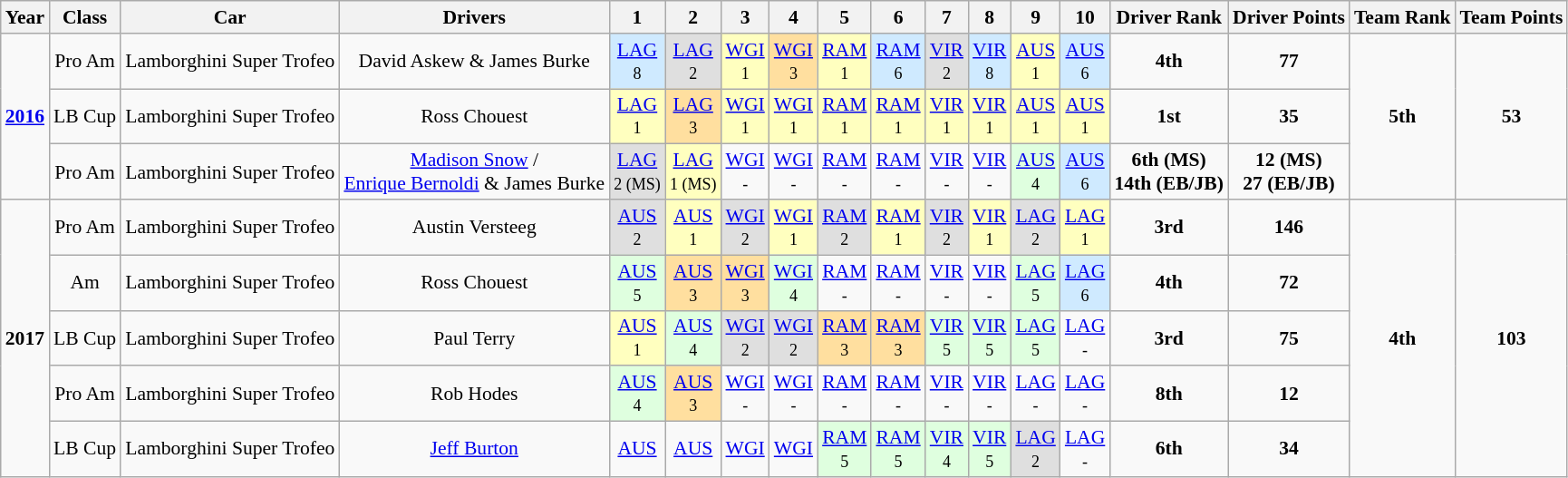<table class="wikitable" style="text-align:center; font-size:90%">
<tr>
<th>Year</th>
<th>Class</th>
<th>Car</th>
<th>Drivers</th>
<th>1</th>
<th>2</th>
<th>3</th>
<th>4</th>
<th>5</th>
<th>6</th>
<th>7</th>
<th>8</th>
<th>9</th>
<th>10</th>
<th>Driver Rank</th>
<th>Driver Points</th>
<th>Team Rank</th>
<th>Team Points</th>
</tr>
<tr>
<td rowspan=3><a href='#'><strong>2016</strong></a></td>
<td>Pro Am</td>
<td>Lamborghini Super Trofeo</td>
<td>David Askew & James Burke</td>
<td style="background:#cfeaff;"><a href='#'>LAG</a><br><small>8</small></td>
<td style="background:#DFDFDF;"><a href='#'>LAG</a><br><small>2</small></td>
<td style="background:#FFFFBF;"><a href='#'>WGI</a> <br><small>1</small></td>
<td style="background:#FFDF9F;"><a href='#'>WGI</a> <br><small>3</small></td>
<td style="background:#FFFFBF;"><a href='#'>RAM</a> <br><small>1</small></td>
<td style="background:#cfeaff;"><a href='#'>RAM</a> <br><small>6</small></td>
<td style="background:#DFDFDF;"><a href='#'>VIR</a> <br><small>2</small></td>
<td style="background:#cfeaff;"><a href='#'>VIR</a> <br><small>8</small></td>
<td style="background:#FFFFBF;"><a href='#'>AUS</a> <br><small>1</small></td>
<td style="background:#cfeaff;"><a href='#'>AUS</a> <br><small>6</small></td>
<td><strong>4th</strong></td>
<td><strong>77</strong></td>
<td rowspan=3><strong>5th</strong></td>
<td rowspan=3><strong>53</strong></td>
</tr>
<tr>
<td>LB Cup</td>
<td>Lamborghini Super Trofeo</td>
<td>Ross Chouest</td>
<td style="background:#FFFFBF;"><a href='#'>LAG</a><br><small>1</small></td>
<td style="background:#FFDF9F;"><a href='#'>LAG</a><br><small>3</small></td>
<td style="background:#FFFFBF;"><a href='#'>WGI</a> <br><small>1</small></td>
<td style="background:#FFFFBF;"><a href='#'>WGI</a> <br><small>1</small></td>
<td style="background:#FFFFBF;"><a href='#'>RAM</a> <br><small>1</small></td>
<td style="background:#FFFFBF;"><a href='#'>RAM</a> <br><small>1</small></td>
<td style="background:#FFFFBF;"><a href='#'>VIR</a> <br><small>1</small></td>
<td style="background:#FFFFBF;"><a href='#'>VIR</a> <br><small>1</small></td>
<td style="background:#FFFFBF;"><a href='#'>AUS</a> <br><small>1</small></td>
<td style="background:#FFFFBF;"><a href='#'>AUS</a> <br><small>1</small></td>
<td><strong>1st</strong></td>
<td><strong>35</strong></td>
</tr>
<tr>
<td>Pro Am</td>
<td>Lamborghini Super Trofeo</td>
<td><a href='#'>Madison Snow</a> / <br><a href='#'>Enrique Bernoldi</a> & James Burke</td>
<td style="background:#DFDFDF;"><a href='#'>LAG</a><br><small>2 (MS)</small></td>
<td style="background:#FFFFBF;"><a href='#'>LAG</a><br><small>1 (MS)</small></td>
<td style="background:#;"><a href='#'>WGI</a> <br><small>-</small></td>
<td style="background:#;"><a href='#'>WGI</a> <br><small>-</small></td>
<td style="background:#;"><a href='#'>RAM</a> <br><small>-</small></td>
<td style="background:#;"><a href='#'>RAM</a> <br><small>-</small></td>
<td style="background:#;"><a href='#'>VIR</a> <br><small>-</small></td>
<td style="background:#;"><a href='#'>VIR</a> <br><small>-</small></td>
<td style="background:#dfffdf;"><a href='#'>AUS</a> <br><small>4</small></td>
<td style="background:#cfeaff;"><a href='#'>AUS</a> <br><small>6</small></td>
<td><strong>6th (MS) <br>14th (EB/JB)</strong></td>
<td><strong>12 (MS) <br>27 (EB/JB)</strong></td>
</tr>
<tr>
<td rowspan=5><strong>2017</strong></td>
<td>Pro Am</td>
<td>Lamborghini Super Trofeo</td>
<td>Austin Versteeg</td>
<td style="background:#DFDFDF;"><a href='#'>AUS</a> <br><small>2</small></td>
<td style="background:#FFFFBF;"><a href='#'>AUS</a> <br><small>1</small></td>
<td style="background:#DFDFDF;"><a href='#'>WGI</a> <br><small>2</small></td>
<td style="background:#FFFFBF;"><a href='#'>WGI</a> <br><small>1</small></td>
<td style="background:#DFDFDF;"><a href='#'>RAM</a> <br><small>2</small></td>
<td style="background:#FFFFBF;"><a href='#'>RAM</a> <br><small>1</small></td>
<td style="background:#DFDFDF;"><a href='#'>VIR</a> <br><small>2</small></td>
<td style="background:#FFFFBF;"><a href='#'>VIR</a> <br><small>1</small></td>
<td style="background:#DFDFDF;"><a href='#'>LAG</a><br><small>2</small></td>
<td style="background:#FFFFBF;"><a href='#'>LAG</a><br><small>1</small></td>
<td><strong>3rd</strong></td>
<td><strong>146</strong></td>
<td rowspan=5><strong>4th</strong></td>
<td rowspan=5><strong>103</strong></td>
</tr>
<tr>
<td>Am</td>
<td>Lamborghini Super Trofeo</td>
<td>Ross Chouest</td>
<td style="background:#dfffdf;"><a href='#'>AUS</a> <br><small>5</small></td>
<td style="background:#FFDF9F;"><a href='#'>AUS</a> <br><small>3</small></td>
<td style="background:#FFDF9F;"><a href='#'>WGI</a> <br><small>3</small></td>
<td style="background:#dfffdf;"><a href='#'>WGI</a> <br><small>4</small></td>
<td style="background:#;"><a href='#'>RAM</a> <br><small>-</small></td>
<td style="background:#;"><a href='#'>RAM</a> <br><small>-</small></td>
<td style="background:#;"><a href='#'>VIR</a> <br><small>-</small></td>
<td style="background:#;"><a href='#'>VIR</a> <br><small>-</small></td>
<td style="background:#dfffdf;"><a href='#'>LAG</a><br><small>5</small></td>
<td style="background:#cfeaff;"><a href='#'>LAG</a><br><small>6</small></td>
<td><strong>4th </strong></td>
<td><strong>72</strong></td>
</tr>
<tr>
<td>LB Cup</td>
<td>Lamborghini Super Trofeo</td>
<td>Paul Terry</td>
<td style="background:#FFFFBF;"><a href='#'>AUS</a> <br><small>1</small></td>
<td style="background:#dfffdf;"><a href='#'>AUS</a> <br><small>4</small></td>
<td style="background:#DFDFDF;"><a href='#'>WGI</a> <br><small>2</small></td>
<td style="background:#DFDFDF;"><a href='#'>WGI</a> <br><small>2</small></td>
<td style="background:#FFDF9F;"><a href='#'>RAM</a> <br><small>3</small></td>
<td style="background:#FFDF9F;"><a href='#'>RAM</a> <br><small>3</small></td>
<td style="background:#dfffdf;"><a href='#'>VIR</a> <br><small>5</small></td>
<td style="background:#dfffdf;"><a href='#'>VIR</a> <br><small>5</small></td>
<td style="background:#dfffdf;"><a href='#'>LAG</a><br><small>5</small></td>
<td style="background:#;"><a href='#'>LAG</a><br><small>-</small></td>
<td><strong>3rd</strong></td>
<td><strong>75</strong></td>
</tr>
<tr>
<td>Pro Am</td>
<td>Lamborghini Super Trofeo</td>
<td>Rob Hodes</td>
<td style="background:#dfffdf;"><a href='#'>AUS</a> <br><small>4</small></td>
<td style="background:#FFDF9F;"><a href='#'>AUS</a> <br><small>3</small></td>
<td style="background:#;"><a href='#'>WGI</a> <br><small>-</small></td>
<td style="background:#;"><a href='#'>WGI</a> <br><small>-</small></td>
<td style="background:#;"><a href='#'>RAM</a> <br><small>-</small></td>
<td style="background:#;"><a href='#'>RAM</a> <br><small>-</small></td>
<td style="background:#;"><a href='#'>VIR</a> <br><small>-</small></td>
<td style="background:#;"><a href='#'>VIR</a> <br><small>-</small></td>
<td style="background:#;"><a href='#'>LAG</a><br><small>-</small></td>
<td style="background:#;"><a href='#'>LAG</a><br><small>-</small></td>
<td><strong>8th</strong></td>
<td><strong>12</strong></td>
</tr>
<tr>
<td>LB Cup</td>
<td>Lamborghini Super Trofeo</td>
<td><a href='#'>Jeff Burton</a></td>
<td style="background:#;"><a href='#'>AUS</a> <br><small></small></td>
<td style="background:#;"><a href='#'>AUS</a> <br><small></small></td>
<td style="background:#;"><a href='#'>WGI</a> <br><small></small></td>
<td style="background:#;"><a href='#'>WGI</a> <br><small></small></td>
<td style="background:#dfffdf;"><a href='#'>RAM</a> <br><small>5</small></td>
<td style="background:#dfffdf;"><a href='#'>RAM</a> <br><small>5</small></td>
<td style="background:#dfffdf;"><a href='#'>VIR</a> <br><small>4</small></td>
<td style="background:#dfffdf;"><a href='#'>VIR</a> <br><small>5</small></td>
<td style="background:#DFDFDF;"><a href='#'>LAG</a><br><small>2</small></td>
<td style="background:#;"><a href='#'>LAG</a><br><small>-</small></td>
<td><strong>6th</strong></td>
<td><strong>34</strong></td>
</tr>
</table>
